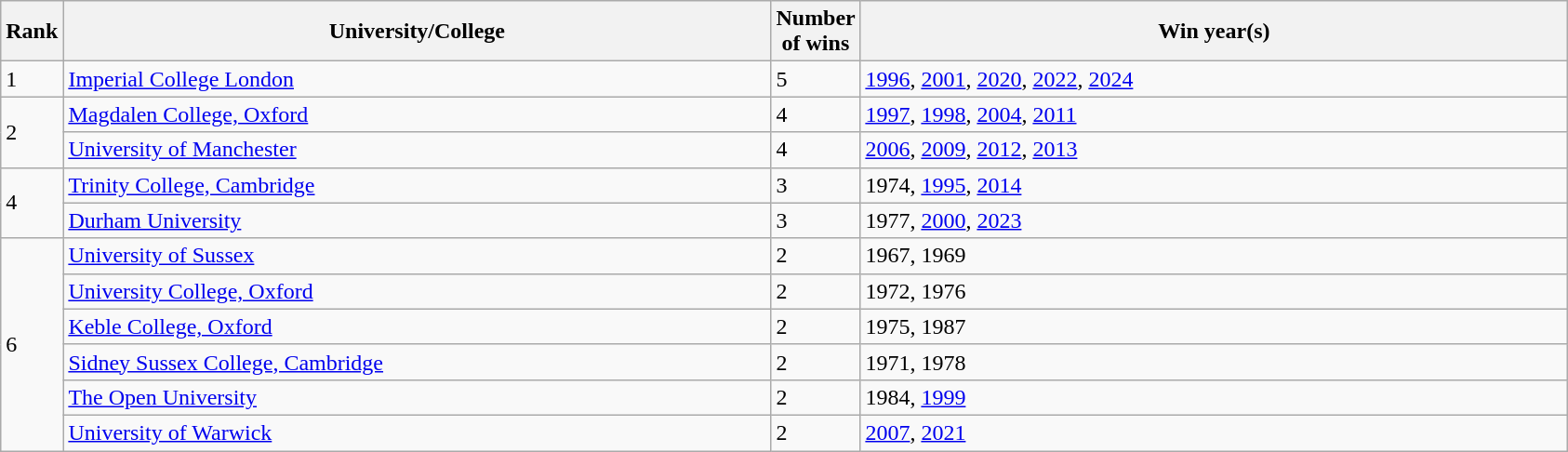<table class="wikitable">
<tr>
<th width=20>Rank</th>
<th width=500>University/College</th>
<th width=20>Number of wins</th>
<th width=500>Win year(s)</th>
</tr>
<tr>
<td>1</td>
<td><a href='#'>Imperial College London</a></td>
<td>5</td>
<td><a href='#'>1996</a>, <a href='#'>2001</a>, <a href='#'>2020</a>, <a href='#'>2022</a>, <a href='#'>2024</a></td>
</tr>
<tr>
<td rowspan="2">2</td>
<td><a href='#'>Magdalen College, Oxford</a></td>
<td>4</td>
<td><a href='#'>1997</a>, <a href='#'>1998</a>, <a href='#'>2004</a>, <a href='#'>2011</a></td>
</tr>
<tr>
<td><a href='#'>University of Manchester</a></td>
<td>4</td>
<td><a href='#'>2006</a>, <a href='#'>2009</a>, <a href='#'>2012</a>, <a href='#'>2013</a></td>
</tr>
<tr>
<td rowspan="2">4</td>
<td><a href='#'>Trinity College, Cambridge</a></td>
<td>3</td>
<td>1974, <a href='#'>1995</a>, <a href='#'>2014</a></td>
</tr>
<tr>
<td><a href='#'>Durham University</a></td>
<td>3</td>
<td>1977, <a href='#'>2000</a>, <a href='#'>2023</a></td>
</tr>
<tr>
<td rowspan="6">6</td>
<td><a href='#'>University of Sussex</a></td>
<td>2</td>
<td>1967, 1969</td>
</tr>
<tr>
<td><a href='#'>University College, Oxford</a></td>
<td>2</td>
<td>1972, 1976</td>
</tr>
<tr>
<td><a href='#'>Keble College, Oxford</a></td>
<td>2</td>
<td>1975, 1987</td>
</tr>
<tr>
<td><a href='#'>Sidney Sussex College, Cambridge</a></td>
<td>2</td>
<td>1971, 1978</td>
</tr>
<tr>
<td><a href='#'>The Open University</a></td>
<td>2</td>
<td>1984, <a href='#'>1999</a></td>
</tr>
<tr>
<td><a href='#'>University of Warwick</a></td>
<td>2</td>
<td><a href='#'>2007</a>, <a href='#'>2021</a></td>
</tr>
</table>
